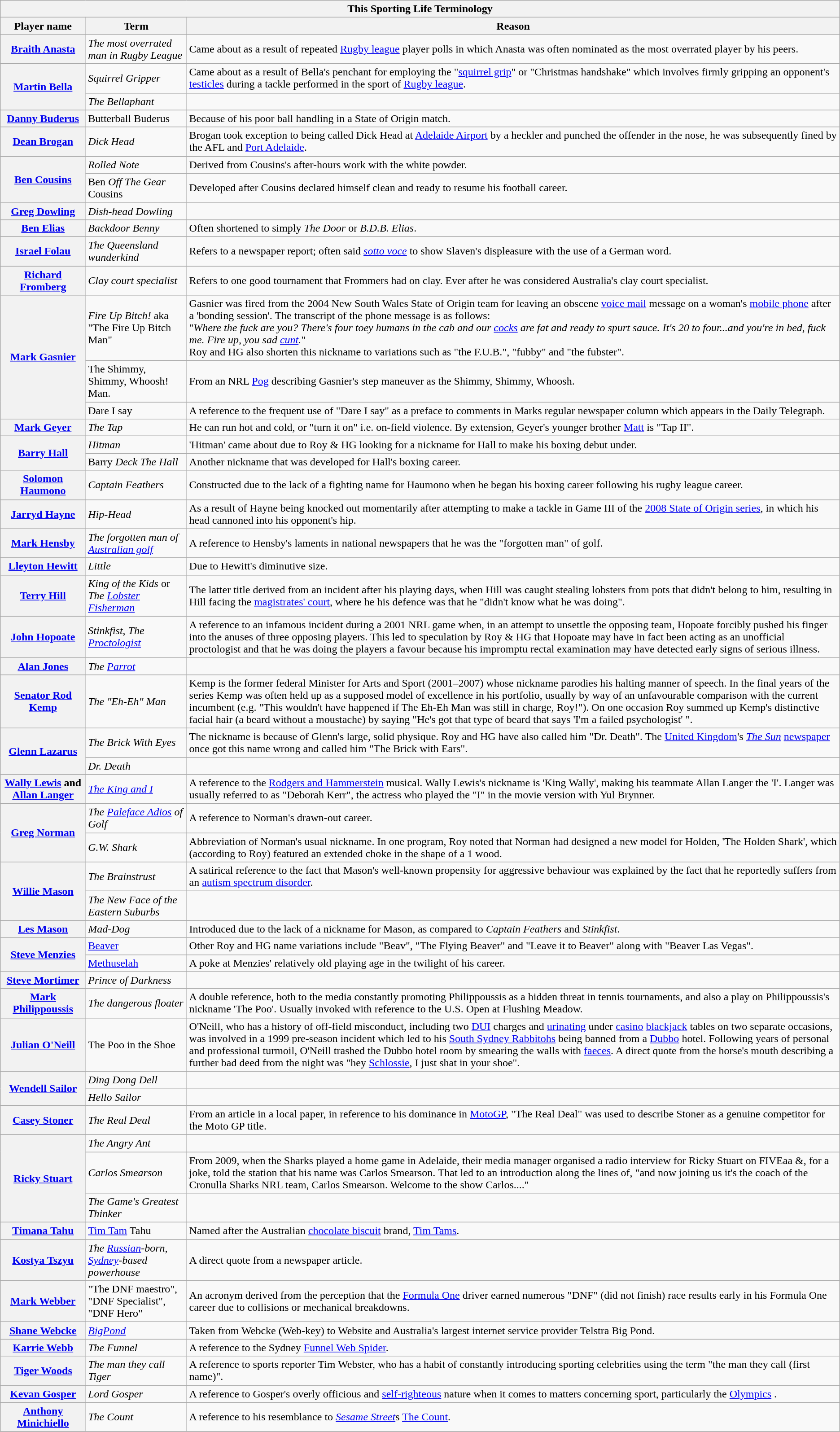<table class="wikitable">
<tr>
<th colspan="3" align="center" style="background-color:; color:black">This Sporting Life Terminology</th>
</tr>
<tr>
<th style="background-color:#; color:black">Player name</th>
<th style="background-color:#; color:black">Term</th>
<th style="background-color:#; color:black">Reason</th>
</tr>
<tr>
<th><a href='#'>Braith Anasta</a></th>
<td><em>The most overrated man in Rugby League</em></td>
<td>Came about as a result of repeated <a href='#'>Rugby league</a> player polls in which Anasta was often nominated as the most overrated player by his peers.</td>
</tr>
<tr>
<th rowspan="2"><a href='#'>Martin Bella</a></th>
<td><em>Squirrel Gripper</em></td>
<td>Came about as a result of Bella's penchant for employing the "<a href='#'>squirrel grip</a>" or "Christmas handshake" which involves firmly gripping an opponent's <a href='#'>testicles</a> during a tackle performed in the sport of <a href='#'>Rugby league</a>.</td>
</tr>
<tr>
<td><em>The Bellaphant</em></td>
<td></td>
</tr>
<tr>
<th><a href='#'>Danny Buderus</a></th>
<td>Butterball Buderus</td>
<td>Because of his poor ball handling in a State of Origin match.</td>
</tr>
<tr>
<th><a href='#'>Dean Brogan</a></th>
<td><em>Dick Head</em></td>
<td>Brogan took exception to being called Dick Head at <a href='#'>Adelaide Airport</a> by a heckler and punched the offender in the nose, he was subsequently fined by the AFL and <a href='#'>Port Adelaide</a>.</td>
</tr>
<tr>
<th rowspan="2"><a href='#'>Ben Cousins</a></th>
<td><em>Rolled Note</em></td>
<td>Derived from Cousins's after-hours work with the white powder.</td>
</tr>
<tr>
<td>Ben <em>Off The Gear</em> Cousins</td>
<td>Developed after Cousins declared himself clean and ready to resume his football career.</td>
</tr>
<tr>
<th><a href='#'>Greg Dowling</a></th>
<td><em>Dish-head Dowling</em></td>
<td></td>
</tr>
<tr>
<th><a href='#'>Ben Elias</a></th>
<td><em>Backdoor Benny</em></td>
<td>Often shortened to simply <em>The Door</em> or <em>B.D.B. Elias</em>.</td>
</tr>
<tr>
<th><a href='#'>Israel Folau</a></th>
<td><em>The Queensland wunderkind</em></td>
<td>Refers to a newspaper report; often said <em><a href='#'>sotto voce</a></em> to show Slaven's displeasure with the use of a German word.</td>
</tr>
<tr>
<th><a href='#'>Richard Fromberg</a></th>
<td><em>Clay court specialist</em></td>
<td>Refers to one good tournament that Frommers had on clay. Ever after he was considered Australia's clay court specialist.</td>
</tr>
<tr>
<th rowspan="3"><a href='#'>Mark Gasnier</a></th>
<td><em>Fire Up Bitch!</em> aka "The Fire Up Bitch Man"</td>
<td>Gasnier was fired from the 2004 New South Wales State of Origin team for leaving an obscene <a href='#'>voice mail</a> message on a woman's <a href='#'>mobile phone</a> after a 'bonding session'. The transcript of the phone message is as follows:<br>"<em>Where the fuck are you? There's four toey humans in the cab and our <a href='#'>cocks</a> are fat and ready to spurt sauce. It's 20 to four...and you're in bed, fuck me. Fire up, you sad <a href='#'>cunt</a>.</em>"<br>Roy and HG also shorten this nickname to variations such as "the F.U.B.", "fubby" and "the fubster".</td>
</tr>
<tr>
<td>The Shimmy, Shimmy, Whoosh! Man.</td>
<td>From an NRL <a href='#'>Pog</a> describing Gasnier's step maneuver as the Shimmy, Shimmy, Whoosh.</td>
</tr>
<tr>
<td>Dare I say</td>
<td>A reference to the frequent use of "Dare I say" as a preface to comments in Marks regular newspaper column which appears in the Daily Telegraph.</td>
</tr>
<tr>
<th><a href='#'>Mark Geyer</a></th>
<td><em>The Tap</em></td>
<td>He can run hot and cold, or "turn it on" i.e. on-field violence. By extension, Geyer's younger brother <a href='#'>Matt</a> is "Tap II".</td>
</tr>
<tr>
<th rowspan="2"><a href='#'>Barry Hall</a></th>
<td><em>Hitman</em></td>
<td>'Hitman' came about due to Roy & HG looking for a nickname for Hall to make his boxing debut under.</td>
</tr>
<tr>
<td>Barry <em>Deck The Hall</em></td>
<td>Another nickname that was developed for Hall's boxing career.</td>
</tr>
<tr>
<th><a href='#'>Solomon Haumono</a></th>
<td><em>Captain Feathers</em></td>
<td>Constructed due to the lack of a fighting name for Haumono when he began his boxing career following his rugby league career.</td>
</tr>
<tr>
<th><a href='#'>Jarryd Hayne</a></th>
<td><em>Hip-Head</em></td>
<td>As a result of Hayne being knocked out momentarily after attempting to make a tackle in Game III of the <a href='#'>2008 State of Origin series</a>, in which his head cannoned into his opponent's hip.</td>
</tr>
<tr>
<th><a href='#'>Mark Hensby</a></th>
<td><em>The forgotten man of <a href='#'>Australian golf</a></em></td>
<td>A reference to Hensby's laments in national newspapers that he was the "forgotten man" of golf.</td>
</tr>
<tr>
<th><a href='#'>Lleyton Hewitt</a></th>
<td><em>Little</em></td>
<td>Due to Hewitt's diminutive size.</td>
</tr>
<tr>
<th><a href='#'>Terry Hill</a></th>
<td><em>King of the Kids</em> or <em>The <a href='#'>Lobster Fisherman</a></em></td>
<td>The latter title derived from an incident after his playing days, when Hill was caught stealing lobsters from pots that didn't belong to him, resulting in Hill facing the <a href='#'>magistrates' court</a>, where he his defence was that he "didn't know what he was doing".</td>
</tr>
<tr>
<th><a href='#'>John Hopoate</a></th>
<td><em>Stinkfist</em>, <em>The <a href='#'>Proctologist</a></em></td>
<td>A reference to an infamous incident during a 2001 NRL game when, in an attempt to unsettle the opposing team, Hopoate forcibly pushed his finger into the anuses of three opposing players. This led to speculation by Roy & HG that Hopoate may have in fact been acting as an unofficial proctologist and that he was doing the players a favour because his impromptu rectal examination may have detected early signs of serious illness.</td>
</tr>
<tr>
<th><a href='#'>Alan Jones</a></th>
<td><em>The <a href='#'>Parrot</a></em></td>
<td></td>
</tr>
<tr>
<th><a href='#'>Senator Rod Kemp</a></th>
<td><em>The "Eh-Eh" Man</em></td>
<td>Kemp is the former federal Minister for Arts and Sport (2001–2007) whose nickname parodies his halting manner of speech. In the final years of the series Kemp was often held up as a supposed model of excellence in his portfolio, usually by way of an unfavourable comparison with the current incumbent (e.g. "This wouldn't have happened if The Eh-Eh Man was still in charge, Roy!"). On one occasion Roy summed up Kemp's distinctive facial hair (a beard without a moustache) by saying "He's got that type of beard that says 'I'm a failed psychologist' ".</td>
</tr>
<tr>
<th rowspan="2"><a href='#'>Glenn Lazarus</a></th>
<td><em>The Brick With Eyes</em></td>
<td>The nickname is because of Glenn's large, solid physique. Roy and HG have also called him "Dr. Death". The <a href='#'>United Kingdom</a>'s <em><a href='#'>The Sun</a></em> <a href='#'>newspaper</a> once got this name wrong and called him "The Brick with Ears".</td>
</tr>
<tr>
<td><em>Dr. Death</em></td>
<td></td>
</tr>
<tr>
<th><a href='#'>Wally Lewis</a> and <a href='#'>Allan Langer</a></th>
<td><em><a href='#'>The King and I</a></em></td>
<td>A reference to the <a href='#'>Rodgers and Hammerstein</a> musical. Wally Lewis's nickname is 'King Wally', making his teammate Allan Langer the 'I'. Langer was usually referred to as "Deborah Kerr", the actress who played the "I" in the movie version with Yul Brynner.</td>
</tr>
<tr>
<th rowspan="2"><a href='#'>Greg Norman</a></th>
<td><em>The <a href='#'>Paleface Adios</a> of Golf</em></td>
<td>A reference to Norman's drawn-out career.</td>
</tr>
<tr>
<td><em>G.W. Shark</em></td>
<td>Abbreviation of Norman's usual nickname. In one program, Roy noted that Norman had designed a new model for Holden, 'The Holden Shark', which (according to Roy) featured an extended choke in the shape of a 1 wood.</td>
</tr>
<tr>
<th rowspan="2"><a href='#'>Willie Mason</a></th>
<td><em>The Brainstrust</em></td>
<td>A satirical reference to the fact that Mason's well-known propensity for aggressive behaviour was explained by the fact that he reportedly suffers from an <a href='#'>autism spectrum disorder</a>.</td>
</tr>
<tr>
<td><em>The New Face of the Eastern Suburbs</em></td>
<td></td>
</tr>
<tr>
<th><a href='#'>Les Mason</a></th>
<td><em>Mad-Dog</em></td>
<td>Introduced due to the lack of a nickname for Mason, as compared to <em>Captain Feathers</em> and <em>Stinkfist</em>.</td>
</tr>
<tr>
<th rowspan="2"><a href='#'>Steve Menzies</a></th>
<td><a href='#'>Beaver</a></td>
<td>Other Roy and HG name variations include "Beav", "The Flying Beaver" and "Leave it to Beaver" along with "Beaver Las Vegas".</td>
</tr>
<tr>
<td><a href='#'>Methuselah</a></td>
<td>A poke at Menzies' relatively old playing age in the twilight of his career.</td>
</tr>
<tr>
<th><a href='#'>Steve Mortimer</a></th>
<td><em>Prince of Darkness</em></td>
<td></td>
</tr>
<tr>
<th><a href='#'>Mark Philippoussis</a></th>
<td><em>The dangerous floater</em></td>
<td>A double reference, both to the media constantly promoting Philippoussis as a hidden threat in tennis tournaments, and also a play on Philippoussis's nickname 'The Poo'.  Usually invoked with reference to the U.S. Open at Flushing Meadow.</td>
</tr>
<tr>
<th><a href='#'>Julian O'Neill</a></th>
<td>The Poo in the Shoe</td>
<td>O'Neill, who has a history of off-field misconduct, including two <a href='#'>DUI</a> charges and <a href='#'>urinating</a> under <a href='#'>casino</a> <a href='#'>blackjack</a> tables on two separate occasions, was involved in a 1999 pre-season incident which led to his <a href='#'>South Sydney Rabbitohs</a> being banned from a <a href='#'>Dubbo</a> hotel. Following years of personal and professional turmoil, O'Neill trashed the Dubbo hotel room by smearing the walls with <a href='#'>faeces</a>. A direct quote from the horse's mouth describing a further bad deed from the night was "hey <a href='#'>Schlossie</a>, I just shat in your shoe". </td>
</tr>
<tr>
<th rowspan="2"><a href='#'>Wendell Sailor</a></th>
<td><em>Ding Dong Dell</em></td>
<td></td>
</tr>
<tr>
<td><em>Hello Sailor</em></td>
<td></td>
</tr>
<tr>
<th><a href='#'>Casey Stoner</a></th>
<td><em>The Real Deal</em></td>
<td>From an article in a local paper, in reference to his dominance in <a href='#'>MotoGP</a>, "The Real Deal" was used to describe Stoner as a genuine competitor for the Moto GP title.</td>
</tr>
<tr>
<th rowspan="3"><a href='#'>Ricky Stuart</a></th>
<td><em>The Angry Ant</em></td>
<td></td>
</tr>
<tr>
<td><em>Carlos Smearson</em></td>
<td>From 2009, when the Sharks played a home game in Adelaide, their media manager organised a radio interview for Ricky Stuart on FIVEaa &, for a joke, told the station that his name was Carlos Smearson. That led to an introduction along the lines of, "and now joining us it's the coach of the Cronulla Sharks NRL team, Carlos Smearson. Welcome to the show Carlos...."</td>
</tr>
<tr>
<td><em>The Game's Greatest Thinker</em></td>
<td></td>
</tr>
<tr>
<th><a href='#'>Timana Tahu</a></th>
<td><a href='#'>Tim Tam</a> Tahu</td>
<td>Named after the Australian <a href='#'>chocolate biscuit</a> brand, <a href='#'>Tim Tams</a>.</td>
</tr>
<tr>
<th><a href='#'>Kostya Tszyu</a></th>
<td><em>The <a href='#'>Russian</a>-born, <a href='#'>Sydney</a>-based powerhouse</em></td>
<td>A direct quote from a newspaper article.</td>
</tr>
<tr>
<th><a href='#'>Mark Webber</a></th>
<td>"The DNF maestro", "DNF Specialist", "DNF Hero"</td>
<td>An acronym derived from the perception that the <a href='#'>Formula One</a> driver earned numerous "DNF" (did not finish) race results early in his Formula One career due to collisions or mechanical breakdowns.</td>
</tr>
<tr>
<th><a href='#'>Shane Webcke</a></th>
<td><em><a href='#'>BigPond</a></em></td>
<td>Taken from Webcke (Web-key) to Website and Australia's largest internet service provider Telstra Big Pond.</td>
</tr>
<tr>
<th><a href='#'>Karrie Webb</a></th>
<td><em>The Funnel</em></td>
<td>A reference to the Sydney <a href='#'>Funnel Web Spider</a>.</td>
</tr>
<tr>
<th><a href='#'>Tiger Woods</a></th>
<td><em>The man they call Tiger</em></td>
<td>A reference to sports reporter Tim Webster, who has a habit of constantly introducing sporting celebrities using the term "the man they call (first name)".</td>
</tr>
<tr>
<th><a href='#'>Kevan Gosper</a></th>
<td><em>Lord Gosper</em></td>
<td>A reference to Gosper's overly officious and <a href='#'>self-righteous</a> nature when it comes to matters concerning sport, particularly the <a href='#'>Olympics</a> .</td>
</tr>
<tr>
<th><a href='#'>Anthony Minichiello</a></th>
<td><em>The Count</em></td>
<td>A reference to his resemblance to <em><a href='#'>Sesame Street</a></em>s <a href='#'>The Count</a>.</td>
</tr>
</table>
